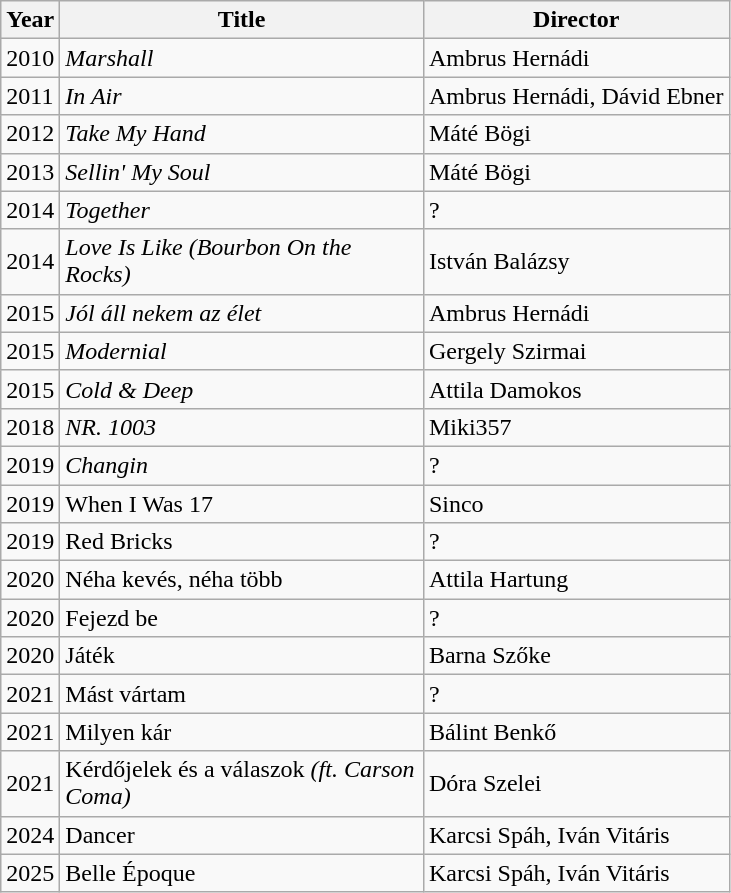<table class="wikitable">
<tr>
<th>Year</th>
<th style="width:235px;">Title</th>
<th>Director</th>
</tr>
<tr>
<td>2010</td>
<td><em>Marshall</em></td>
<td>Ambrus Hernádi</td>
</tr>
<tr>
<td>2011</td>
<td><em>In Air</em></td>
<td>Ambrus Hernádi, Dávid Ebner</td>
</tr>
<tr>
<td>2012</td>
<td><em>Take My Hand</em></td>
<td>Máté Bögi</td>
</tr>
<tr>
<td>2013</td>
<td><em>Sellin' My Soul</em></td>
<td>Máté Bögi</td>
</tr>
<tr>
<td>2014</td>
<td><em>Together</em></td>
<td>?</td>
</tr>
<tr>
<td>2014</td>
<td><em>Love Is Like (Bourbon On the Rocks)</em></td>
<td>István Balázsy</td>
</tr>
<tr>
<td>2015</td>
<td><em>Jól áll nekem az élet</em></td>
<td>Ambrus Hernádi</td>
</tr>
<tr>
<td>2015</td>
<td><em>Modernial</em></td>
<td>Gergely Szirmai</td>
</tr>
<tr>
<td>2015</td>
<td><em>Cold & Deep</em></td>
<td>Attila Damokos</td>
</tr>
<tr>
<td>2018</td>
<td><em>NR. 1003</em></td>
<td>Miki357</td>
</tr>
<tr>
<td>2019</td>
<td><em>Changin<strong></td>
<td>?</td>
</tr>
<tr>
<td>2019</td>
<td></em>When I Was 17<em></td>
<td>Sinco</td>
</tr>
<tr>
<td>2019</td>
<td></em>Red Bricks<em></td>
<td>?</td>
</tr>
<tr>
<td>2020</td>
<td></em>Néha kevés, néha több<em></td>
<td>Attila Hartung</td>
</tr>
<tr>
<td>2020</td>
<td></em>Fejezd be<em></td>
<td>?</td>
</tr>
<tr>
<td>2020</td>
<td></em>Játék<em></td>
<td>Barna Szőke</td>
</tr>
<tr>
<td>2021</td>
<td></em>Mást vártam<em></td>
<td>?</td>
</tr>
<tr>
<td>2021</td>
<td></em>Milyen kár<em></td>
<td>Bálint Benkő</td>
</tr>
<tr>
<td>2021</td>
<td></em>Kérdőjelek és a válaszok<em> (ft. Carson Coma)</td>
<td>Dóra Szelei</td>
</tr>
<tr>
<td>2024</td>
<td></em>Dancer<em></td>
<td>Karcsi Spáh, Iván Vitáris</td>
</tr>
<tr>
<td>2025</td>
<td></em>Belle Époque<em></td>
<td>Karcsi Spáh, Iván Vitáris</td>
</tr>
</table>
